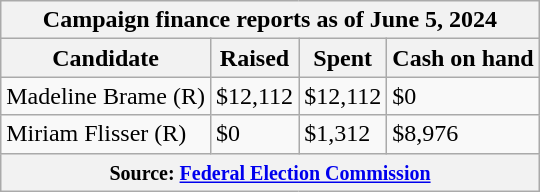<table class="wikitable sortable">
<tr>
<th colspan=4>Campaign finance reports as of June 5, 2024</th>
</tr>
<tr style="text-align:center;">
<th>Candidate</th>
<th>Raised</th>
<th>Spent</th>
<th>Cash on hand</th>
</tr>
<tr>
<td>Madeline Brame (R)</td>
<td>$12,112</td>
<td>$12,112</td>
<td>$0</td>
</tr>
<tr>
<td>Miriam Flisser (R)</td>
<td>$0</td>
<td>$1,312</td>
<td>$8,976</td>
</tr>
<tr>
<th colspan="4"><small>Source: <a href='#'>Federal Election Commission</a></small></th>
</tr>
</table>
